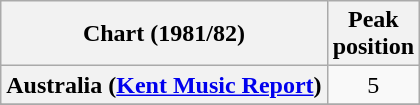<table class="wikitable sortable plainrowheaders">
<tr>
<th scope="col">Chart (1981/82)</th>
<th scope="col">Peak<br>position</th>
</tr>
<tr>
<th scope="row">Australia (<a href='#'>Kent Music Report</a>)</th>
<td style="text-align:center;">5</td>
</tr>
<tr>
</tr>
<tr>
</tr>
</table>
